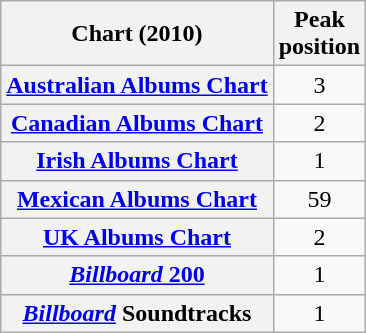<table class="wikitable sortable plainrowheaders" style="text-align:center">
<tr>
<th scope="col">Chart (2010)</th>
<th scope="col">Peak<br>position</th>
</tr>
<tr>
<th scope="row"><a href='#'>Australian Albums Chart</a></th>
<td>3</td>
</tr>
<tr>
<th scope="row"><a href='#'>Canadian Albums Chart</a></th>
<td>2</td>
</tr>
<tr>
<th scope="row"><a href='#'>Irish Albums Chart</a></th>
<td>1</td>
</tr>
<tr>
<th scope="row"><a href='#'>Mexican Albums Chart</a></th>
<td>59</td>
</tr>
<tr>
<th scope="row"><a href='#'>UK Albums Chart</a></th>
<td>2</td>
</tr>
<tr>
<th scope="row"> <a href='#'><em>Billboard</em> 200</a></th>
<td>1</td>
</tr>
<tr>
<th scope="row"> <em><a href='#'>Billboard</a></em> Soundtracks</th>
<td>1</td>
</tr>
</table>
